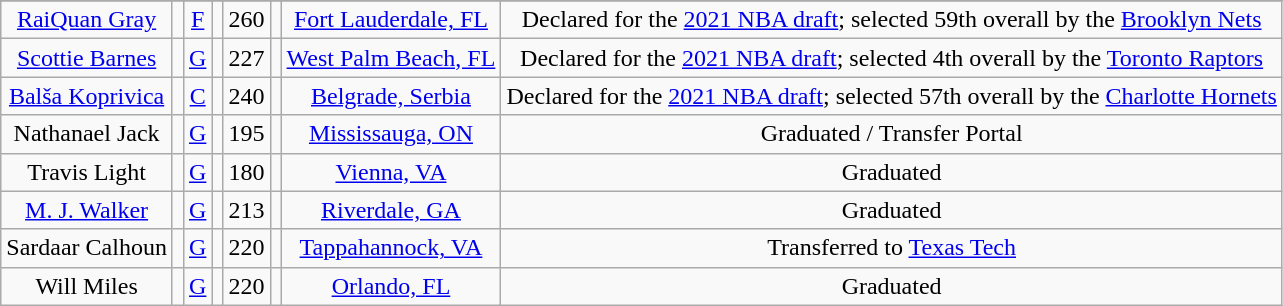<table class="wikitable sortable sortable" style="text-align: center">
<tr align=center>
</tr>
<tr>
<td><a href='#'>RaiQuan Gray</a></td>
<td></td>
<td><a href='#'>F</a></td>
<td></td>
<td>260</td>
<td></td>
<td><a href='#'>Fort Lauderdale, FL</a></td>
<td>Declared for the <a href='#'>2021 NBA draft</a>; selected 59th overall by the <a href='#'>Brooklyn Nets</a></td>
</tr>
<tr>
<td><a href='#'>Scottie Barnes</a></td>
<td></td>
<td><a href='#'>G</a></td>
<td></td>
<td>227</td>
<td></td>
<td><a href='#'>West Palm Beach, FL</a></td>
<td>Declared for the <a href='#'>2021 NBA draft</a>; selected 4th overall by the <a href='#'>Toronto Raptors</a></td>
</tr>
<tr>
<td><a href='#'>Balša Koprivica</a></td>
<td></td>
<td><a href='#'>C</a></td>
<td></td>
<td>240</td>
<td></td>
<td><a href='#'>Belgrade, Serbia</a></td>
<td>Declared for the <a href='#'>2021 NBA draft</a>; selected 57th overall by the <a href='#'>Charlotte Hornets</a></td>
</tr>
<tr>
<td>Nathanael Jack</td>
<td></td>
<td><a href='#'>G</a></td>
<td></td>
<td>195</td>
<td></td>
<td><a href='#'>Mississauga, ON</a></td>
<td>Graduated / Transfer Portal</td>
</tr>
<tr>
<td>Travis Light</td>
<td></td>
<td><a href='#'>G</a></td>
<td></td>
<td>180</td>
<td></td>
<td><a href='#'>Vienna, VA</a></td>
<td>Graduated</td>
</tr>
<tr>
<td><a href='#'>M. J. Walker</a></td>
<td></td>
<td><a href='#'>G</a></td>
<td></td>
<td>213</td>
<td></td>
<td><a href='#'>Riverdale, GA</a></td>
<td>Graduated</td>
</tr>
<tr>
<td>Sardaar Calhoun</td>
<td></td>
<td><a href='#'>G</a></td>
<td></td>
<td>220</td>
<td></td>
<td><a href='#'>Tappahannock, VA</a></td>
<td>Transferred to <a href='#'>Texas Tech</a></td>
</tr>
<tr>
<td>Will Miles</td>
<td></td>
<td><a href='#'>G</a></td>
<td></td>
<td>220</td>
<td></td>
<td><a href='#'>Orlando, FL</a></td>
<td>Graduated</td>
</tr>
</table>
